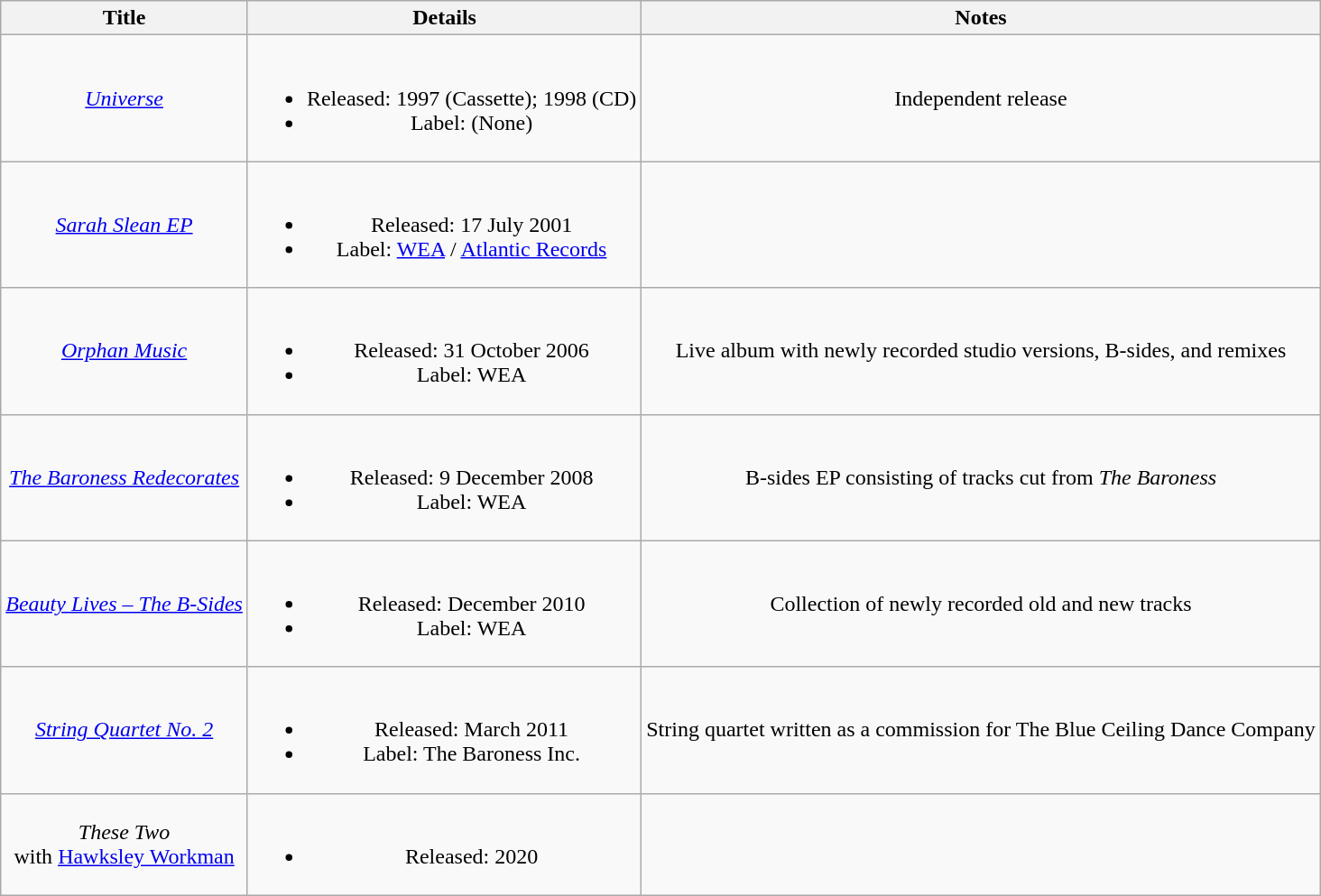<table class="wikitable" style="text-align:center;" border="1">
<tr>
<th>Title</th>
<th>Details</th>
<th>Notes</th>
</tr>
<tr>
<td><em><a href='#'>Universe</a></em></td>
<td><br><ul><li>Released: 1997 (Cassette); 1998 (CD)</li><li>Label: (None)</li></ul></td>
<td>Independent release</td>
</tr>
<tr>
<td><em><a href='#'>Sarah Slean EP</a></em></td>
<td><br><ul><li>Released: 17 July 2001</li><li>Label: <a href='#'>WEA</a> / <a href='#'>Atlantic Records</a></li></ul></td>
<td></td>
</tr>
<tr>
<td><em><a href='#'>Orphan Music</a></em></td>
<td><br><ul><li>Released: 31 October 2006</li><li>Label: WEA</li></ul></td>
<td>Live album with newly recorded studio versions, B-sides, and remixes</td>
</tr>
<tr>
<td><em><a href='#'>The Baroness Redecorates</a></em></td>
<td><br><ul><li>Released: 9 December 2008</li><li>Label: WEA</li></ul></td>
<td>B-sides EP consisting of tracks cut from <em>The Baroness</em></td>
</tr>
<tr>
<td><em><a href='#'>Beauty Lives – The B-Sides</a></em></td>
<td><br><ul><li>Released: December 2010</li><li>Label: WEA</li></ul></td>
<td>Collection of newly recorded old and new tracks</td>
</tr>
<tr>
<td><em><a href='#'>String Quartet No. 2</a></em></td>
<td><br><ul><li>Released: March 2011</li><li>Label: The Baroness Inc.</li></ul></td>
<td>String quartet written as a commission for The Blue Ceiling Dance Company</td>
</tr>
<tr>
<td><em>These Two</em><br>with <a href='#'>Hawksley Workman</a></td>
<td><br><ul><li>Released: 2020</li></ul></td>
</tr>
</table>
